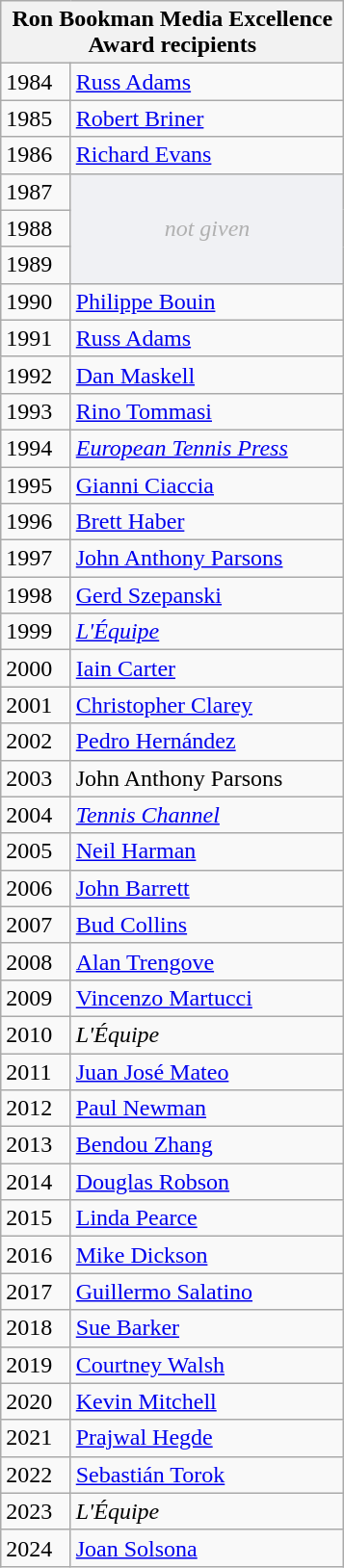<table class="wikitable" style="display:inline-table;">
<tr>
<th colspan="2" width=230>Ron Bookman Media Excellence<br>Award recipients</th>
</tr>
<tr>
<td>1984</td>
<td> <a href='#'>Russ Adams</a></td>
</tr>
<tr>
<td>1985</td>
<td> <a href='#'>Robert Briner</a></td>
</tr>
<tr>
<td>1986</td>
<td> <a href='#'>Richard Evans</a></td>
</tr>
<tr>
<td>1987</td>
<td rowspan=3 style="background: #f0f1f4; color: #b0b0b0; text-align: center;"><em>not given</em></td>
</tr>
<tr>
<td>1988</td>
</tr>
<tr>
<td>1989</td>
</tr>
<tr>
<td>1990</td>
<td> <a href='#'>Philippe Bouin</a></td>
</tr>
<tr>
<td>1991</td>
<td> <a href='#'>Russ Adams</a> </td>
</tr>
<tr>
<td>1992</td>
<td> <a href='#'>Dan Maskell</a></td>
</tr>
<tr>
<td>1993</td>
<td> <a href='#'>Rino Tommasi</a></td>
</tr>
<tr>
<td>1994</td>
<td> <em><a href='#'>European Tennis Press</a></em></td>
</tr>
<tr>
<td>1995</td>
<td> <a href='#'>Gianni Ciaccia</a></td>
</tr>
<tr>
<td>1996</td>
<td> <a href='#'>Brett Haber</a></td>
</tr>
<tr>
<td>1997</td>
<td> <a href='#'>John Anthony Parsons</a></td>
</tr>
<tr>
<td>1998</td>
<td> <a href='#'>Gerd Szepanski</a></td>
</tr>
<tr>
<td>1999</td>
<td> <em><a href='#'>L'Équipe</a></em></td>
</tr>
<tr>
<td>2000</td>
<td> <a href='#'>Iain Carter</a></td>
</tr>
<tr>
<td>2001</td>
<td> <a href='#'>Christopher Clarey</a></td>
</tr>
<tr>
<td>2002</td>
<td> <a href='#'>Pedro Hernández</a></td>
</tr>
<tr>
<td>2003</td>
<td> John Anthony Parsons </td>
</tr>
<tr>
<td>2004</td>
<td> <em><a href='#'>Tennis Channel</a></em></td>
</tr>
<tr>
<td>2005</td>
<td> <a href='#'>Neil Harman</a></td>
</tr>
<tr>
<td>2006</td>
<td> <a href='#'>John Barrett</a></td>
</tr>
<tr>
<td>2007</td>
<td> <a href='#'>Bud Collins</a></td>
</tr>
<tr>
<td>2008</td>
<td> <a href='#'>Alan Trengove</a></td>
</tr>
<tr>
<td>2009</td>
<td> <a href='#'>Vincenzo Martucci</a></td>
</tr>
<tr>
<td>2010</td>
<td> <em>L'Équipe</em> </td>
</tr>
<tr>
<td>2011</td>
<td> <a href='#'>Juan José Mateo</a></td>
</tr>
<tr>
<td>2012</td>
<td> <a href='#'>Paul Newman</a></td>
</tr>
<tr>
<td>2013</td>
<td> <a href='#'>Bendou Zhang</a></td>
</tr>
<tr>
<td>2014</td>
<td> <a href='#'>Douglas Robson</a></td>
</tr>
<tr>
<td>2015</td>
<td> <a href='#'>Linda Pearce</a></td>
</tr>
<tr>
<td>2016</td>
<td> <a href='#'>Mike Dickson</a></td>
</tr>
<tr>
<td>2017</td>
<td> <a href='#'>Guillermo Salatino</a></td>
</tr>
<tr>
<td>2018</td>
<td> <a href='#'>Sue Barker</a></td>
</tr>
<tr>
<td>2019</td>
<td> <a href='#'>Courtney Walsh</a></td>
</tr>
<tr>
<td>2020</td>
<td> <a href='#'>Kevin Mitchell</a></td>
</tr>
<tr>
<td>2021</td>
<td> <a href='#'>Prajwal Hegde</a></td>
</tr>
<tr>
<td>2022</td>
<td> <a href='#'>Sebastián Torok</a></td>
</tr>
<tr>
<td>2023</td>
<td> <em>L'Équipe</em> </td>
</tr>
<tr>
<td>2024</td>
<td> <a href='#'>Joan Solsona</a></td>
</tr>
</table>
